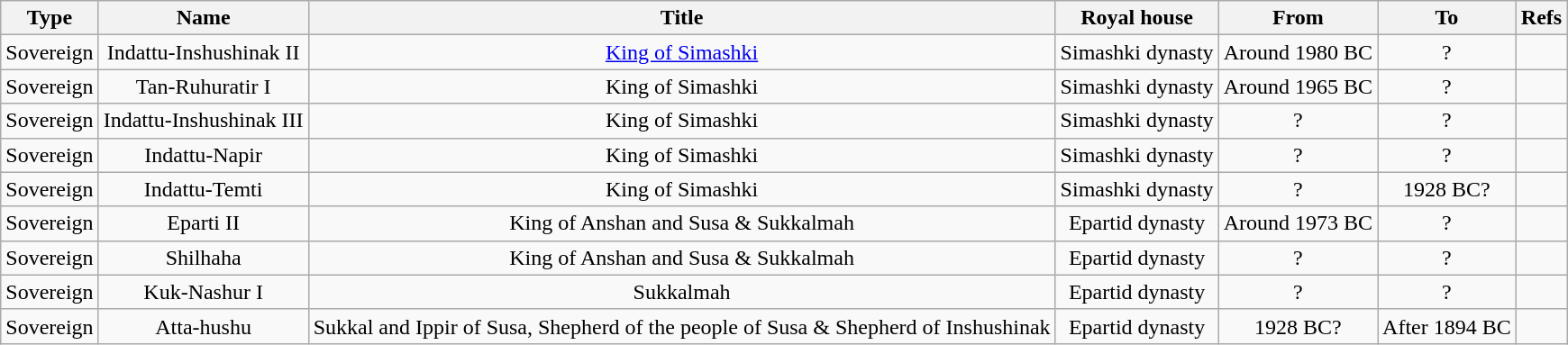<table style="text-align:center;" class="wikitable">
<tr>
<th>Type</th>
<th>Name</th>
<th>Title</th>
<th>Royal house</th>
<th>From</th>
<th>To</th>
<th>Refs</th>
</tr>
<tr>
<td>Sovereign</td>
<td>Indattu-Inshushinak II</td>
<td><a href='#'>King of Simashki</a></td>
<td>Simashki dynasty</td>
<td>Around 1980 BC</td>
<td>?</td>
<td></td>
</tr>
<tr>
<td>Sovereign</td>
<td>Tan-Ruhuratir I</td>
<td>King of Simashki</td>
<td>Simashki dynasty</td>
<td>Around 1965 BC</td>
<td>?</td>
<td></td>
</tr>
<tr>
<td>Sovereign</td>
<td>Indattu-Inshushinak III</td>
<td>King of Simashki</td>
<td>Simashki dynasty</td>
<td>?</td>
<td>?</td>
<td></td>
</tr>
<tr>
<td>Sovereign</td>
<td>Indattu-Napir</td>
<td>King of Simashki</td>
<td>Simashki dynasty</td>
<td>?</td>
<td>?</td>
<td></td>
</tr>
<tr>
<td>Sovereign</td>
<td>Indattu-Temti</td>
<td>King of Simashki</td>
<td>Simashki dynasty</td>
<td>?</td>
<td>1928 BC?</td>
<td></td>
</tr>
<tr>
<td>Sovereign</td>
<td>Eparti II</td>
<td>King of Anshan and Susa & Sukkalmah</td>
<td>Epartid dynasty</td>
<td>Around 1973 BC</td>
<td>?</td>
<td></td>
</tr>
<tr>
<td>Sovereign</td>
<td>Shilhaha</td>
<td>King of Anshan and Susa & Sukkalmah</td>
<td>Epartid dynasty</td>
<td>?</td>
<td>?</td>
<td></td>
</tr>
<tr>
<td>Sovereign</td>
<td>Kuk-Nashur I</td>
<td>Sukkalmah</td>
<td>Epartid dynasty</td>
<td>?</td>
<td>?</td>
<td></td>
</tr>
<tr>
<td>Sovereign</td>
<td>Atta-hushu</td>
<td>Sukkal and Ippir of Susa, Shepherd of the people of Susa & Shepherd of Inshushinak</td>
<td>Epartid dynasty</td>
<td>1928 BC?</td>
<td>After 1894 BC</td>
<td></td>
</tr>
</table>
